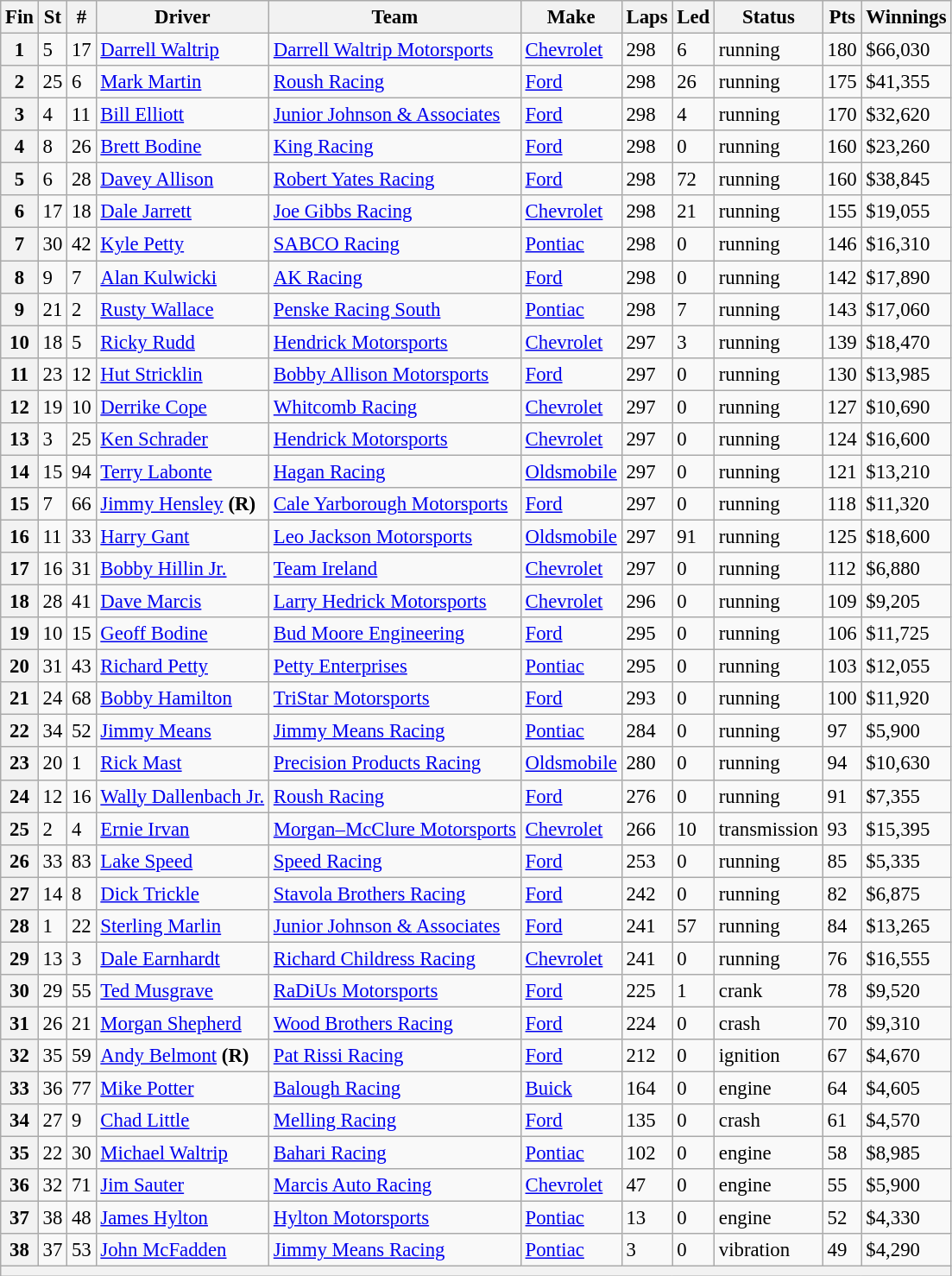<table class="wikitable" style="font-size:95%">
<tr>
<th>Fin</th>
<th>St</th>
<th>#</th>
<th>Driver</th>
<th>Team</th>
<th>Make</th>
<th>Laps</th>
<th>Led</th>
<th>Status</th>
<th>Pts</th>
<th>Winnings</th>
</tr>
<tr>
<th>1</th>
<td>5</td>
<td>17</td>
<td><a href='#'>Darrell Waltrip</a></td>
<td><a href='#'>Darrell Waltrip Motorsports</a></td>
<td><a href='#'>Chevrolet</a></td>
<td>298</td>
<td>6</td>
<td>running</td>
<td>180</td>
<td>$66,030</td>
</tr>
<tr>
<th>2</th>
<td>25</td>
<td>6</td>
<td><a href='#'>Mark Martin</a></td>
<td><a href='#'>Roush Racing</a></td>
<td><a href='#'>Ford</a></td>
<td>298</td>
<td>26</td>
<td>running</td>
<td>175</td>
<td>$41,355</td>
</tr>
<tr>
<th>3</th>
<td>4</td>
<td>11</td>
<td><a href='#'>Bill Elliott</a></td>
<td><a href='#'>Junior Johnson & Associates</a></td>
<td><a href='#'>Ford</a></td>
<td>298</td>
<td>4</td>
<td>running</td>
<td>170</td>
<td>$32,620</td>
</tr>
<tr>
<th>4</th>
<td>8</td>
<td>26</td>
<td><a href='#'>Brett Bodine</a></td>
<td><a href='#'>King Racing</a></td>
<td><a href='#'>Ford</a></td>
<td>298</td>
<td>0</td>
<td>running</td>
<td>160</td>
<td>$23,260</td>
</tr>
<tr>
<th>5</th>
<td>6</td>
<td>28</td>
<td><a href='#'>Davey Allison</a></td>
<td><a href='#'>Robert Yates Racing</a></td>
<td><a href='#'>Ford</a></td>
<td>298</td>
<td>72</td>
<td>running</td>
<td>160</td>
<td>$38,845</td>
</tr>
<tr>
<th>6</th>
<td>17</td>
<td>18</td>
<td><a href='#'>Dale Jarrett</a></td>
<td><a href='#'>Joe Gibbs Racing</a></td>
<td><a href='#'>Chevrolet</a></td>
<td>298</td>
<td>21</td>
<td>running</td>
<td>155</td>
<td>$19,055</td>
</tr>
<tr>
<th>7</th>
<td>30</td>
<td>42</td>
<td><a href='#'>Kyle Petty</a></td>
<td><a href='#'>SABCO Racing</a></td>
<td><a href='#'>Pontiac</a></td>
<td>298</td>
<td>0</td>
<td>running</td>
<td>146</td>
<td>$16,310</td>
</tr>
<tr>
<th>8</th>
<td>9</td>
<td>7</td>
<td><a href='#'>Alan Kulwicki</a></td>
<td><a href='#'>AK Racing</a></td>
<td><a href='#'>Ford</a></td>
<td>298</td>
<td>0</td>
<td>running</td>
<td>142</td>
<td>$17,890</td>
</tr>
<tr>
<th>9</th>
<td>21</td>
<td>2</td>
<td><a href='#'>Rusty Wallace</a></td>
<td><a href='#'>Penske Racing South</a></td>
<td><a href='#'>Pontiac</a></td>
<td>298</td>
<td>7</td>
<td>running</td>
<td>143</td>
<td>$17,060</td>
</tr>
<tr>
<th>10</th>
<td>18</td>
<td>5</td>
<td><a href='#'>Ricky Rudd</a></td>
<td><a href='#'>Hendrick Motorsports</a></td>
<td><a href='#'>Chevrolet</a></td>
<td>297</td>
<td>3</td>
<td>running</td>
<td>139</td>
<td>$18,470</td>
</tr>
<tr>
<th>11</th>
<td>23</td>
<td>12</td>
<td><a href='#'>Hut Stricklin</a></td>
<td><a href='#'>Bobby Allison Motorsports</a></td>
<td><a href='#'>Ford</a></td>
<td>297</td>
<td>0</td>
<td>running</td>
<td>130</td>
<td>$13,985</td>
</tr>
<tr>
<th>12</th>
<td>19</td>
<td>10</td>
<td><a href='#'>Derrike Cope</a></td>
<td><a href='#'>Whitcomb Racing</a></td>
<td><a href='#'>Chevrolet</a></td>
<td>297</td>
<td>0</td>
<td>running</td>
<td>127</td>
<td>$10,690</td>
</tr>
<tr>
<th>13</th>
<td>3</td>
<td>25</td>
<td><a href='#'>Ken Schrader</a></td>
<td><a href='#'>Hendrick Motorsports</a></td>
<td><a href='#'>Chevrolet</a></td>
<td>297</td>
<td>0</td>
<td>running</td>
<td>124</td>
<td>$16,600</td>
</tr>
<tr>
<th>14</th>
<td>15</td>
<td>94</td>
<td><a href='#'>Terry Labonte</a></td>
<td><a href='#'>Hagan Racing</a></td>
<td><a href='#'>Oldsmobile</a></td>
<td>297</td>
<td>0</td>
<td>running</td>
<td>121</td>
<td>$13,210</td>
</tr>
<tr>
<th>15</th>
<td>7</td>
<td>66</td>
<td><a href='#'>Jimmy Hensley</a> <strong>(R)</strong></td>
<td><a href='#'>Cale Yarborough Motorsports</a></td>
<td><a href='#'>Ford</a></td>
<td>297</td>
<td>0</td>
<td>running</td>
<td>118</td>
<td>$11,320</td>
</tr>
<tr>
<th>16</th>
<td>11</td>
<td>33</td>
<td><a href='#'>Harry Gant</a></td>
<td><a href='#'>Leo Jackson Motorsports</a></td>
<td><a href='#'>Oldsmobile</a></td>
<td>297</td>
<td>91</td>
<td>running</td>
<td>125</td>
<td>$18,600</td>
</tr>
<tr>
<th>17</th>
<td>16</td>
<td>31</td>
<td><a href='#'>Bobby Hillin Jr.</a></td>
<td><a href='#'>Team Ireland</a></td>
<td><a href='#'>Chevrolet</a></td>
<td>297</td>
<td>0</td>
<td>running</td>
<td>112</td>
<td>$6,880</td>
</tr>
<tr>
<th>18</th>
<td>28</td>
<td>41</td>
<td><a href='#'>Dave Marcis</a></td>
<td><a href='#'>Larry Hedrick Motorsports</a></td>
<td><a href='#'>Chevrolet</a></td>
<td>296</td>
<td>0</td>
<td>running</td>
<td>109</td>
<td>$9,205</td>
</tr>
<tr>
<th>19</th>
<td>10</td>
<td>15</td>
<td><a href='#'>Geoff Bodine</a></td>
<td><a href='#'>Bud Moore Engineering</a></td>
<td><a href='#'>Ford</a></td>
<td>295</td>
<td>0</td>
<td>running</td>
<td>106</td>
<td>$11,725</td>
</tr>
<tr>
<th>20</th>
<td>31</td>
<td>43</td>
<td><a href='#'>Richard Petty</a></td>
<td><a href='#'>Petty Enterprises</a></td>
<td><a href='#'>Pontiac</a></td>
<td>295</td>
<td>0</td>
<td>running</td>
<td>103</td>
<td>$12,055</td>
</tr>
<tr>
<th>21</th>
<td>24</td>
<td>68</td>
<td><a href='#'>Bobby Hamilton</a></td>
<td><a href='#'>TriStar Motorsports</a></td>
<td><a href='#'>Ford</a></td>
<td>293</td>
<td>0</td>
<td>running</td>
<td>100</td>
<td>$11,920</td>
</tr>
<tr>
<th>22</th>
<td>34</td>
<td>52</td>
<td><a href='#'>Jimmy Means</a></td>
<td><a href='#'>Jimmy Means Racing</a></td>
<td><a href='#'>Pontiac</a></td>
<td>284</td>
<td>0</td>
<td>running</td>
<td>97</td>
<td>$5,900</td>
</tr>
<tr>
<th>23</th>
<td>20</td>
<td>1</td>
<td><a href='#'>Rick Mast</a></td>
<td><a href='#'>Precision Products Racing</a></td>
<td><a href='#'>Oldsmobile</a></td>
<td>280</td>
<td>0</td>
<td>running</td>
<td>94</td>
<td>$10,630</td>
</tr>
<tr>
<th>24</th>
<td>12</td>
<td>16</td>
<td><a href='#'>Wally Dallenbach Jr.</a></td>
<td><a href='#'>Roush Racing</a></td>
<td><a href='#'>Ford</a></td>
<td>276</td>
<td>0</td>
<td>running</td>
<td>91</td>
<td>$7,355</td>
</tr>
<tr>
<th>25</th>
<td>2</td>
<td>4</td>
<td><a href='#'>Ernie Irvan</a></td>
<td><a href='#'>Morgan–McClure Motorsports</a></td>
<td><a href='#'>Chevrolet</a></td>
<td>266</td>
<td>10</td>
<td>transmission</td>
<td>93</td>
<td>$15,395</td>
</tr>
<tr>
<th>26</th>
<td>33</td>
<td>83</td>
<td><a href='#'>Lake Speed</a></td>
<td><a href='#'>Speed Racing</a></td>
<td><a href='#'>Ford</a></td>
<td>253</td>
<td>0</td>
<td>running</td>
<td>85</td>
<td>$5,335</td>
</tr>
<tr>
<th>27</th>
<td>14</td>
<td>8</td>
<td><a href='#'>Dick Trickle</a></td>
<td><a href='#'>Stavola Brothers Racing</a></td>
<td><a href='#'>Ford</a></td>
<td>242</td>
<td>0</td>
<td>running</td>
<td>82</td>
<td>$6,875</td>
</tr>
<tr>
<th>28</th>
<td>1</td>
<td>22</td>
<td><a href='#'>Sterling Marlin</a></td>
<td><a href='#'>Junior Johnson & Associates</a></td>
<td><a href='#'>Ford</a></td>
<td>241</td>
<td>57</td>
<td>running</td>
<td>84</td>
<td>$13,265</td>
</tr>
<tr>
<th>29</th>
<td>13</td>
<td>3</td>
<td><a href='#'>Dale Earnhardt</a></td>
<td><a href='#'>Richard Childress Racing</a></td>
<td><a href='#'>Chevrolet</a></td>
<td>241</td>
<td>0</td>
<td>running</td>
<td>76</td>
<td>$16,555</td>
</tr>
<tr>
<th>30</th>
<td>29</td>
<td>55</td>
<td><a href='#'>Ted Musgrave</a></td>
<td><a href='#'>RaDiUs Motorsports</a></td>
<td><a href='#'>Ford</a></td>
<td>225</td>
<td>1</td>
<td>crank</td>
<td>78</td>
<td>$9,520</td>
</tr>
<tr>
<th>31</th>
<td>26</td>
<td>21</td>
<td><a href='#'>Morgan Shepherd</a></td>
<td><a href='#'>Wood Brothers Racing</a></td>
<td><a href='#'>Ford</a></td>
<td>224</td>
<td>0</td>
<td>crash</td>
<td>70</td>
<td>$9,310</td>
</tr>
<tr>
<th>32</th>
<td>35</td>
<td>59</td>
<td><a href='#'>Andy Belmont</a> <strong>(R)</strong></td>
<td><a href='#'>Pat Rissi Racing</a></td>
<td><a href='#'>Ford</a></td>
<td>212</td>
<td>0</td>
<td>ignition</td>
<td>67</td>
<td>$4,670</td>
</tr>
<tr>
<th>33</th>
<td>36</td>
<td>77</td>
<td><a href='#'>Mike Potter</a></td>
<td><a href='#'>Balough Racing</a></td>
<td><a href='#'>Buick</a></td>
<td>164</td>
<td>0</td>
<td>engine</td>
<td>64</td>
<td>$4,605</td>
</tr>
<tr>
<th>34</th>
<td>27</td>
<td>9</td>
<td><a href='#'>Chad Little</a></td>
<td><a href='#'>Melling Racing</a></td>
<td><a href='#'>Ford</a></td>
<td>135</td>
<td>0</td>
<td>crash</td>
<td>61</td>
<td>$4,570</td>
</tr>
<tr>
<th>35</th>
<td>22</td>
<td>30</td>
<td><a href='#'>Michael Waltrip</a></td>
<td><a href='#'>Bahari Racing</a></td>
<td><a href='#'>Pontiac</a></td>
<td>102</td>
<td>0</td>
<td>engine</td>
<td>58</td>
<td>$8,985</td>
</tr>
<tr>
<th>36</th>
<td>32</td>
<td>71</td>
<td><a href='#'>Jim Sauter</a></td>
<td><a href='#'>Marcis Auto Racing</a></td>
<td><a href='#'>Chevrolet</a></td>
<td>47</td>
<td>0</td>
<td>engine</td>
<td>55</td>
<td>$5,900</td>
</tr>
<tr>
<th>37</th>
<td>38</td>
<td>48</td>
<td><a href='#'>James Hylton</a></td>
<td><a href='#'>Hylton Motorsports</a></td>
<td><a href='#'>Pontiac</a></td>
<td>13</td>
<td>0</td>
<td>engine</td>
<td>52</td>
<td>$4,330</td>
</tr>
<tr>
<th>38</th>
<td>37</td>
<td>53</td>
<td><a href='#'>John McFadden</a></td>
<td><a href='#'>Jimmy Means Racing</a></td>
<td><a href='#'>Pontiac</a></td>
<td>3</td>
<td>0</td>
<td>vibration</td>
<td>49</td>
<td>$4,290</td>
</tr>
<tr>
<th colspan="11"></th>
</tr>
</table>
